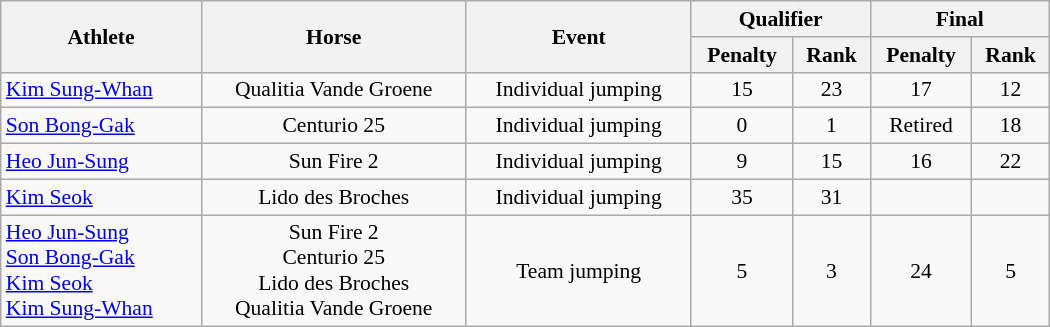<table class="wikitable" style="width:700px; font-size:90%; text-align:center;">
<tr>
<th rowspan=2>Athlete</th>
<th rowspan=2>Horse</th>
<th rowspan=2>Event</th>
<th colspan=2>Qualifier</th>
<th colspan=2>Final</th>
</tr>
<tr>
<th>Penalty</th>
<th>Rank</th>
<th>Penalty</th>
<th>Rank</th>
</tr>
<tr>
<td align=left><a href='#'>Kim Sung-Whan</a></td>
<td>Qualitia Vande Groene</td>
<td>Individual jumping</td>
<td>15</td>
<td>23</td>
<td>17</td>
<td>12</td>
</tr>
<tr>
<td align=left><a href='#'>Son Bong-Gak</a></td>
<td>Centurio 25</td>
<td>Individual jumping</td>
<td>0</td>
<td>1</td>
<td>Retired</td>
<td>18</td>
</tr>
<tr>
<td align=left><a href='#'>Heo Jun-Sung</a></td>
<td>Sun Fire 2</td>
<td>Individual jumping</td>
<td>9</td>
<td>15</td>
<td>16</td>
<td>22</td>
</tr>
<tr>
<td align=left><a href='#'>Kim Seok</a></td>
<td>Lido des Broches</td>
<td>Individual jumping</td>
<td>35</td>
<td>31</td>
<td></td>
<td></td>
</tr>
<tr>
<td align=left><a href='#'>Heo Jun-Sung</a> <br> <a href='#'>Son Bong-Gak</a> <br> <a href='#'>Kim Seok</a> <br> <a href='#'>Kim Sung-Whan</a></td>
<td>Sun Fire 2 <br> Centurio 25 <br> Lido des Broches <br> Qualitia Vande Groene</td>
<td>Team jumping</td>
<td>5</td>
<td>3</td>
<td>24</td>
<td>5</td>
</tr>
</table>
